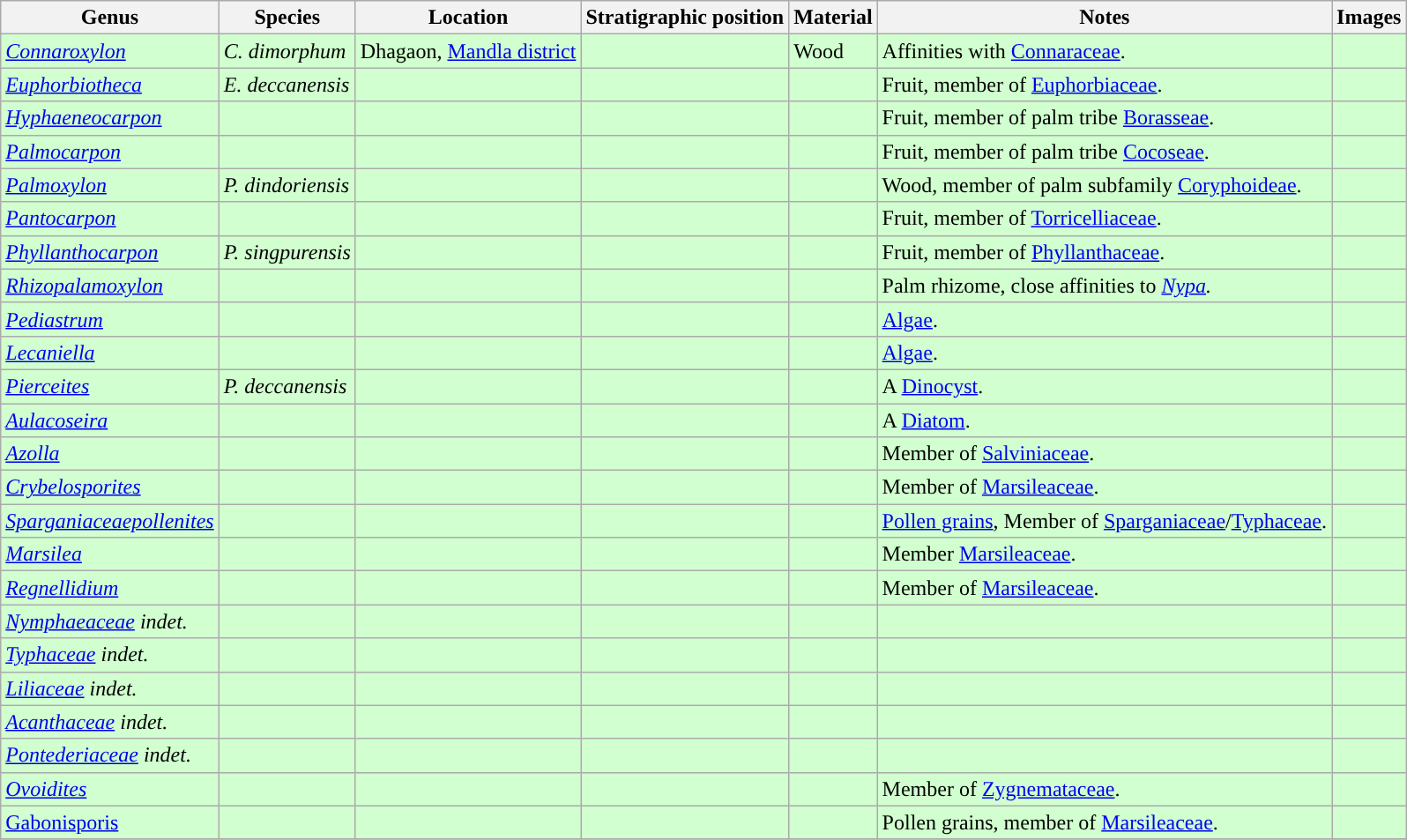<table class="wikitable" align="center">
<tr>
<th>Genus</th>
<th>Species</th>
<th>Location</th>
<th>Stratigraphic position</th>
<th>Material</th>
<th>Notes</th>
<th>Images</th>
</tr>
<tr style="background:#D1FFCF;">
<td><em><a href='#'>Connaroxylon</a></em></td>
<td><em>C. dimorphum</em></td>
<td>Dhagaon, <a href='#'>Mandla district</a></td>
<td></td>
<td>Wood</td>
<td>Affinities with <a href='#'>Connaraceae</a>.</td>
<td></td>
</tr>
<tr style="background:#D1FFCF;">
<td><em><a href='#'>Euphorbiotheca</a></em></td>
<td><em>E. deccanensis</em></td>
<td></td>
<td></td>
<td></td>
<td>Fruit, member of <a href='#'>Euphorbiaceae</a>.</td>
<td></td>
</tr>
<tr style="background:#D1FFCF;">
<td><em><a href='#'>Hyphaeneocarpon</a></em></td>
<td></td>
<td></td>
<td></td>
<td></td>
<td>Fruit, member of palm tribe <a href='#'>Borasseae</a>.</td>
<td></td>
</tr>
<tr style="background:#D1FFCF;">
<td><em><a href='#'>Palmocarpon</a></em></td>
<td></td>
<td></td>
<td></td>
<td></td>
<td>Fruit, member of palm tribe <a href='#'>Cocoseae</a>.</td>
<td></td>
</tr>
<tr style="background:#D1FFCF;">
<td><em><a href='#'>Palmoxylon</a></em></td>
<td><em>P. dindoriensis</em></td>
<td></td>
<td></td>
<td></td>
<td>Wood, member of palm subfamily <a href='#'>Coryphoideae</a>.</td>
<td></td>
</tr>
<tr style="background:#D1FFCF;">
<td><em><a href='#'>Pantocarpon</a></em></td>
<td></td>
<td></td>
<td></td>
<td></td>
<td>Fruit, member of <a href='#'>Torricelliaceae</a>.</td>
<td></td>
</tr>
<tr style="background:#D1FFCF;">
<td><em><a href='#'>Phyllanthocarpon</a></em></td>
<td><em>P. singpurensis</em></td>
<td></td>
<td></td>
<td></td>
<td>Fruit, member of <a href='#'>Phyllanthaceae</a>.</td>
<td></td>
</tr>
<tr style="background:#D1FFCF;">
<td><em><a href='#'>Rhizopalamoxylon</a></em></td>
<td></td>
<td></td>
<td></td>
<td></td>
<td>Palm rhizome, close affinities to <em><a href='#'>Nypa</a>.</em></td>
<td></td>
</tr>
<tr style="background:#D1FFCF;">
<td><em><a href='#'>Pediastrum</a></em></td>
<td></td>
<td></td>
<td></td>
<td></td>
<td><a href='#'>Algae</a>.</td>
<td></td>
</tr>
<tr style="background:#D1FFCF;">
<td><em><a href='#'>Lecaniella</a></em></td>
<td></td>
<td></td>
<td></td>
<td></td>
<td><a href='#'>Algae</a>.</td>
<td></td>
</tr>
<tr style="background:#D1FFCF;">
<td><em><a href='#'>Pierceites</a></em></td>
<td><em>P. deccanensis</em></td>
<td></td>
<td></td>
<td></td>
<td>A <a href='#'>Dinocyst</a>.</td>
<td></td>
</tr>
<tr style="background:#D1FFCF;">
<td><em><a href='#'>Aulacoseira</a></em></td>
<td></td>
<td></td>
<td></td>
<td></td>
<td>A <a href='#'>Diatom</a>.</td>
<td></td>
</tr>
<tr style="background:#D1FFCF;">
<td><em><a href='#'>Azolla</a></em></td>
<td></td>
<td></td>
<td></td>
<td></td>
<td>Member of <a href='#'>Salviniaceae</a>.</td>
<td></td>
</tr>
<tr style="background:#D1FFCF;">
<td><em><a href='#'>Crybelosporites</a></em></td>
<td></td>
<td></td>
<td></td>
<td></td>
<td>Member of <a href='#'>Marsileaceae</a>.</td>
<td></td>
</tr>
<tr style="background:#D1FFCF;">
<td><em><a href='#'>Sparganiaceaepollenites</a></em></td>
<td></td>
<td></td>
<td></td>
<td></td>
<td><a href='#'>Pollen grains</a>, Member of <a href='#'>Sparganiaceae</a>/<a href='#'>Typhaceae</a>.</td>
<td></td>
</tr>
<tr style="background:#D1FFCF;">
<td><em><a href='#'>Marsilea </a></em></td>
<td></td>
<td></td>
<td></td>
<td></td>
<td>Member <a href='#'>Marsileaceae</a>.</td>
<td></td>
</tr>
<tr style="background:#D1FFCF;">
<td><em><a href='#'>Regnellidium</a></em></td>
<td></td>
<td></td>
<td></td>
<td></td>
<td>Member of <a href='#'>Marsileaceae</a>.</td>
<td></td>
</tr>
<tr style="background:#D1FFCF;">
<td><em><a href='#'>Nymphaeaceae</a> indet.</em></td>
<td></td>
<td></td>
<td></td>
<td></td>
<td></td>
<td></td>
</tr>
<tr style="background:#D1FFCF;">
<td><em><a href='#'>Typhaceae</a> indet.</em></td>
<td></td>
<td></td>
<td></td>
<td></td>
<td></td>
<td></td>
</tr>
<tr style="background:#D1FFCF;">
<td><em><a href='#'>Liliaceae</a> indet.</em></td>
<td></td>
<td></td>
<td></td>
<td></td>
<td></td>
<td></td>
</tr>
<tr style="background:#D1FFCF;">
<td><em><a href='#'>Acanthaceae</a> indet.</em></td>
<td></td>
<td></td>
<td></td>
<td></td>
<td></td>
<td></td>
</tr>
<tr style="background:#D1FFCF;">
<td><em><a href='#'>Pontederiaceae</a> indet.</em></td>
<td></td>
<td></td>
<td></td>
<td></td>
<td></td>
<td></td>
</tr>
<tr style="background:#D1FFCF;">
<td><em><a href='#'>Ovoidites</a></td>
<td></td>
<td></td>
<td></td>
<td></td>
<td>Member of <a href='#'>Zygnemataceae</a>.</td>
<td></td>
</tr>
<tr style="background:#D1FFCF;">
<td></em><a href='#'>Gabonisporis</a><em></td>
<td></td>
<td></td>
<td></td>
<td></td>
<td>Pollen grains, member of <a href='#'>Marsileaceae</a>.</td>
<td></td>
</tr>
<tr>
</tr>
</table>
